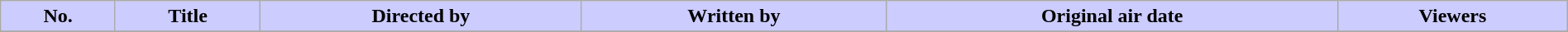<table class="wikitable plainrowheaders" style="width:100%;">
<tr style="color:black">
<th style="background: #CCCCFF">No.</th>
<th style="background: #CCCCFF">Title</th>
<th style="background: #CCCCFF">Directed by</th>
<th style="background: #CCCCFF">Written by</th>
<th style="background: #CCCCFF">Original air date</th>
<th style="background: #CCCCFF">Viewers<br></th>
</tr>
<tr>
</tr>
</table>
